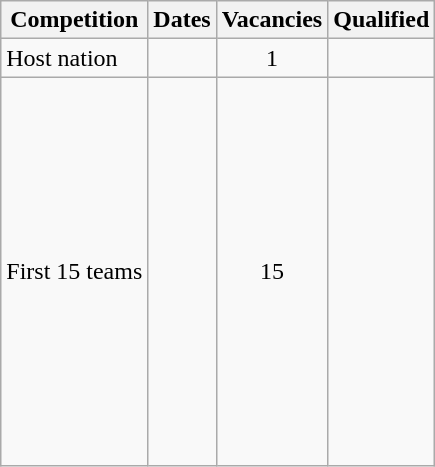<table class="wikitable">
<tr>
<th>Competition</th>
<th>Dates</th>
<th>Vacancies</th>
<th>Qualified</th>
</tr>
<tr>
<td>Host nation</td>
<td></td>
<td style="text-align: center;">1</td>
<td></td>
</tr>
<tr>
<td>First 15 teams</td>
<td></td>
<td style="text-align: center;">15</td>
<td><br><br><br><br><br><br><br><br><br><br><br><br><br><br></td>
</tr>
</table>
